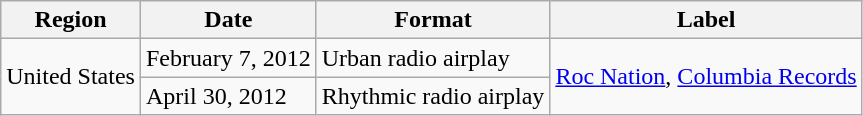<table class="wikitable sortable">
<tr>
<th>Region</th>
<th>Date</th>
<th>Format</th>
<th>Label</th>
</tr>
<tr>
<td rowspan="2">United States</td>
<td>February 7, 2012</td>
<td>Urban radio airplay</td>
<td rowspan="2"><a href='#'>Roc Nation</a>, <a href='#'>Columbia Records</a></td>
</tr>
<tr>
<td>April 30, 2012</td>
<td>Rhythmic radio airplay</td>
</tr>
</table>
